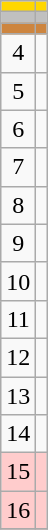<table class="wikitable">
<tr style="background:#ffd700;">
<td align=center></td>
<td></td>
</tr>
<tr style="background:#c0c0c0;">
<td align=center></td>
<td></td>
</tr>
<tr style="background:#CD853F;">
<td align=center></td>
<td></td>
</tr>
<tr>
<td align=center>4</td>
<td></td>
</tr>
<tr>
<td align=center>5</td>
<td></td>
</tr>
<tr>
<td align=center>6</td>
<td></td>
</tr>
<tr>
<td align=center>7</td>
<td></td>
</tr>
<tr>
<td align=center>8</td>
<td></td>
</tr>
<tr>
<td align=center>9</td>
<td></td>
</tr>
<tr>
<td align=center>10</td>
<td></td>
</tr>
<tr>
<td align=center>11</td>
<td></td>
</tr>
<tr>
<td align=center>12</td>
<td></td>
</tr>
<tr>
<td align=center>13</td>
<td></td>
</tr>
<tr>
<td align=center>14</td>
<td></td>
</tr>
<tr style="background:#ffcccc;">
<td align=center>15</td>
<td></td>
</tr>
<tr style="background:#ffcccc;">
<td align=center>16</td>
<td></td>
</tr>
<tr>
</tr>
</table>
